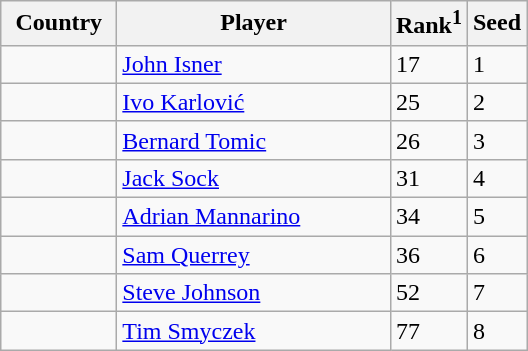<table class="sortable wikitable">
<tr>
<th width="70">Country</th>
<th width="175">Player</th>
<th>Rank<sup>1</sup></th>
<th>Seed</th>
</tr>
<tr>
<td></td>
<td><a href='#'>John Isner</a></td>
<td>17</td>
<td>1</td>
</tr>
<tr>
<td></td>
<td><a href='#'>Ivo Karlović</a></td>
<td>25</td>
<td>2</td>
</tr>
<tr>
<td></td>
<td><a href='#'>Bernard Tomic</a></td>
<td>26</td>
<td>3</td>
</tr>
<tr>
<td></td>
<td><a href='#'>Jack Sock</a></td>
<td>31</td>
<td>4</td>
</tr>
<tr>
<td></td>
<td><a href='#'>Adrian Mannarino</a></td>
<td>34</td>
<td>5</td>
</tr>
<tr>
<td></td>
<td><a href='#'>Sam Querrey</a></td>
<td>36</td>
<td>6</td>
</tr>
<tr>
<td></td>
<td><a href='#'>Steve Johnson</a></td>
<td>52</td>
<td>7</td>
</tr>
<tr>
<td></td>
<td><a href='#'>Tim Smyczek</a></td>
<td>77</td>
<td>8</td>
</tr>
</table>
